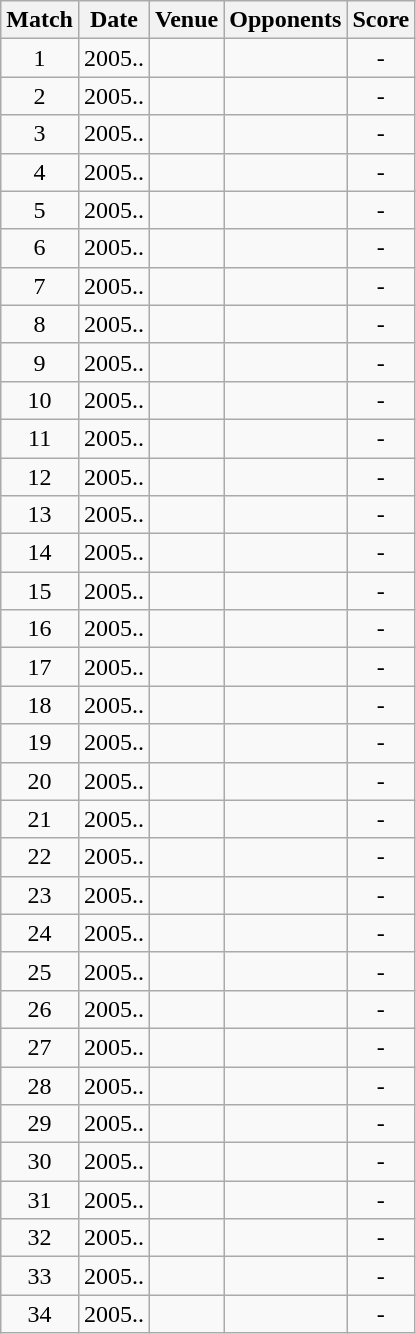<table class="wikitable" style="text-align:center;">
<tr>
<th>Match</th>
<th>Date</th>
<th>Venue</th>
<th>Opponents</th>
<th>Score</th>
</tr>
<tr>
<td>1</td>
<td>2005..</td>
<td><a href='#'></a></td>
<td><a href='#'></a></td>
<td>-</td>
</tr>
<tr>
<td>2</td>
<td>2005..</td>
<td><a href='#'></a></td>
<td><a href='#'></a></td>
<td>-</td>
</tr>
<tr>
<td>3</td>
<td>2005..</td>
<td><a href='#'></a></td>
<td><a href='#'></a></td>
<td>-</td>
</tr>
<tr>
<td>4</td>
<td>2005..</td>
<td><a href='#'></a></td>
<td><a href='#'></a></td>
<td>-</td>
</tr>
<tr>
<td>5</td>
<td>2005..</td>
<td><a href='#'></a></td>
<td><a href='#'></a></td>
<td>-</td>
</tr>
<tr>
<td>6</td>
<td>2005..</td>
<td><a href='#'></a></td>
<td><a href='#'></a></td>
<td>-</td>
</tr>
<tr>
<td>7</td>
<td>2005..</td>
<td><a href='#'></a></td>
<td><a href='#'></a></td>
<td>-</td>
</tr>
<tr>
<td>8</td>
<td>2005..</td>
<td><a href='#'></a></td>
<td><a href='#'></a></td>
<td>-</td>
</tr>
<tr>
<td>9</td>
<td>2005..</td>
<td><a href='#'></a></td>
<td><a href='#'></a></td>
<td>-</td>
</tr>
<tr>
<td>10</td>
<td>2005..</td>
<td><a href='#'></a></td>
<td><a href='#'></a></td>
<td>-</td>
</tr>
<tr>
<td>11</td>
<td>2005..</td>
<td><a href='#'></a></td>
<td><a href='#'></a></td>
<td>-</td>
</tr>
<tr>
<td>12</td>
<td>2005..</td>
<td><a href='#'></a></td>
<td><a href='#'></a></td>
<td>-</td>
</tr>
<tr>
<td>13</td>
<td>2005..</td>
<td><a href='#'></a></td>
<td><a href='#'></a></td>
<td>-</td>
</tr>
<tr>
<td>14</td>
<td>2005..</td>
<td><a href='#'></a></td>
<td><a href='#'></a></td>
<td>-</td>
</tr>
<tr>
<td>15</td>
<td>2005..</td>
<td><a href='#'></a></td>
<td><a href='#'></a></td>
<td>-</td>
</tr>
<tr>
<td>16</td>
<td>2005..</td>
<td><a href='#'></a></td>
<td><a href='#'></a></td>
<td>-</td>
</tr>
<tr>
<td>17</td>
<td>2005..</td>
<td><a href='#'></a></td>
<td><a href='#'></a></td>
<td>-</td>
</tr>
<tr>
<td>18</td>
<td>2005..</td>
<td><a href='#'></a></td>
<td><a href='#'></a></td>
<td>-</td>
</tr>
<tr>
<td>19</td>
<td>2005..</td>
<td><a href='#'></a></td>
<td><a href='#'></a></td>
<td>-</td>
</tr>
<tr>
<td>20</td>
<td>2005..</td>
<td><a href='#'></a></td>
<td><a href='#'></a></td>
<td>-</td>
</tr>
<tr>
<td>21</td>
<td>2005..</td>
<td><a href='#'></a></td>
<td><a href='#'></a></td>
<td>-</td>
</tr>
<tr>
<td>22</td>
<td>2005..</td>
<td><a href='#'></a></td>
<td><a href='#'></a></td>
<td>-</td>
</tr>
<tr>
<td>23</td>
<td>2005..</td>
<td><a href='#'></a></td>
<td><a href='#'></a></td>
<td>-</td>
</tr>
<tr>
<td>24</td>
<td>2005..</td>
<td><a href='#'></a></td>
<td><a href='#'></a></td>
<td>-</td>
</tr>
<tr>
<td>25</td>
<td>2005..</td>
<td><a href='#'></a></td>
<td><a href='#'></a></td>
<td>-</td>
</tr>
<tr>
<td>26</td>
<td>2005..</td>
<td><a href='#'></a></td>
<td><a href='#'></a></td>
<td>-</td>
</tr>
<tr>
<td>27</td>
<td>2005..</td>
<td><a href='#'></a></td>
<td><a href='#'></a></td>
<td>-</td>
</tr>
<tr>
<td>28</td>
<td>2005..</td>
<td><a href='#'></a></td>
<td><a href='#'></a></td>
<td>-</td>
</tr>
<tr>
<td>29</td>
<td>2005..</td>
<td><a href='#'></a></td>
<td><a href='#'></a></td>
<td>-</td>
</tr>
<tr>
<td>30</td>
<td>2005..</td>
<td><a href='#'></a></td>
<td><a href='#'></a></td>
<td>-</td>
</tr>
<tr>
<td>31</td>
<td>2005..</td>
<td><a href='#'></a></td>
<td><a href='#'></a></td>
<td>-</td>
</tr>
<tr>
<td>32</td>
<td>2005..</td>
<td><a href='#'></a></td>
<td><a href='#'></a></td>
<td>-</td>
</tr>
<tr>
<td>33</td>
<td>2005..</td>
<td><a href='#'></a></td>
<td><a href='#'></a></td>
<td>-</td>
</tr>
<tr>
<td>34</td>
<td>2005..</td>
<td><a href='#'></a></td>
<td><a href='#'></a></td>
<td>-</td>
</tr>
</table>
